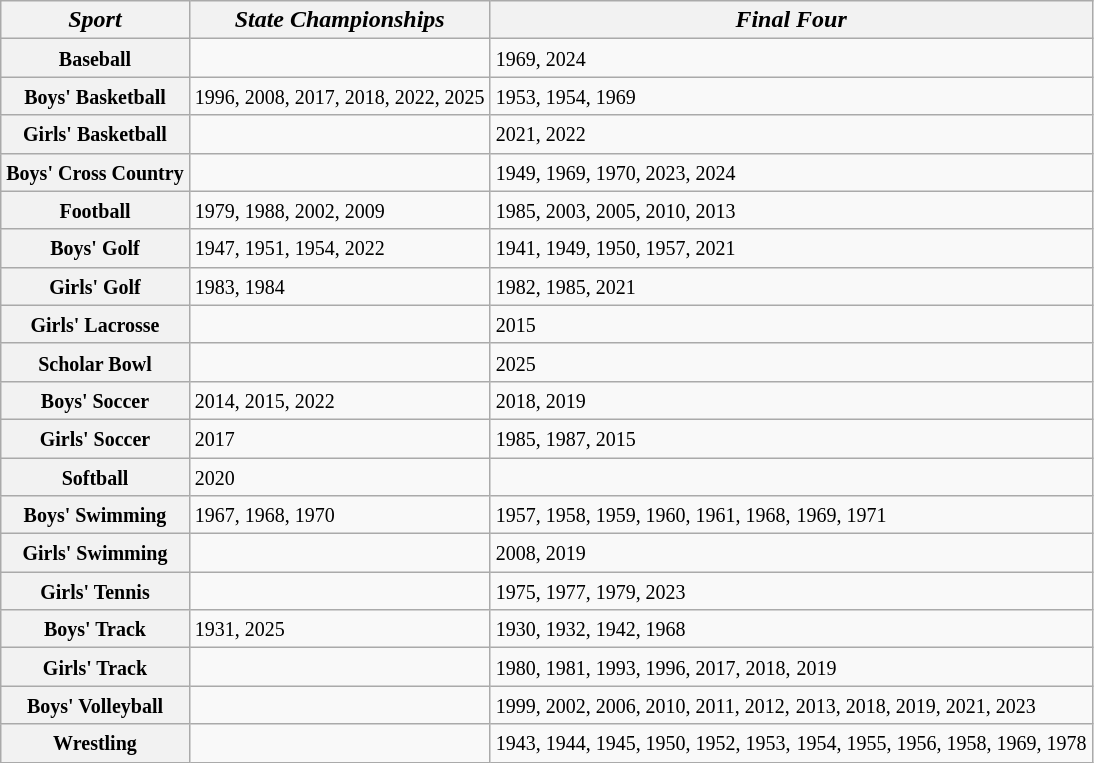<table class="wikitable">
<tr>
<th><em>Sport</em></th>
<th><em>State Championships</em></th>
<th><em>Final Four</em></th>
</tr>
<tr>
<th><small>Baseball</small></th>
<td></td>
<td><small>1969, 2024</small></td>
</tr>
<tr>
<th><small>Boys' Basketball</small></th>
<td><small>1996, 2008, 2017, 2018, 2022, 2025</small></td>
<td><small>1953, 1954, 1969</small></td>
</tr>
<tr>
<th><small>Girls' Basketball</small></th>
<td></td>
<td><small>2021, 2022</small></td>
</tr>
<tr>
<th><small>Boys' Cross Country</small></th>
<td></td>
<td><small>1949, 1969, 1970, 2023, 2024</small></td>
</tr>
<tr>
<th><small>Football</small></th>
<td><small>1979, 1988, 2002, 2009</small></td>
<td><small>1985, 2003, 2005, 2010, 2013</small></td>
</tr>
<tr>
<th><small>Boys' Golf</small></th>
<td><small>1947, 1951, 1954, 2022</small></td>
<td><small>1941, 1949, 1950, 1957, 2021</small></td>
</tr>
<tr>
<th><small>Girls' Golf</small></th>
<td><small>1983, 1984</small></td>
<td><small>1982, 1985, 2021</small></td>
</tr>
<tr>
<th><small>Girls' Lacrosse</small></th>
<td></td>
<td><small>2015</small></td>
</tr>
<tr>
<th><small>Scholar Bowl</small></th>
<td></td>
<td><small>2025</small></td>
</tr>
<tr>
<th><small>Boys' Soccer</small></th>
<td><small>2014, 2015, 2022</small></td>
<td><small>2018, 2019</small></td>
</tr>
<tr>
<th><small>Girls' Soccer</small></th>
<td><small>2017</small></td>
<td><small>1985, 1987, 2015</small></td>
</tr>
<tr>
<th><small>Softball</small></th>
<td><small>2020</small></td>
<td></td>
</tr>
<tr>
<th><small>Boys' Swimming</small></th>
<td><small>1967, 1968, 1970</small></td>
<td><small>1957, 1958, 1959, 1960, 1961, 1968,</small> <small>1969, 1971</small></td>
</tr>
<tr>
<th><small>Girls' Swimming</small></th>
<td></td>
<td><small>2008, 2019</small></td>
</tr>
<tr>
<th><small>Girls' Tennis</small></th>
<td></td>
<td><small>1975, 1977, 1979, 2023</small></td>
</tr>
<tr>
<th><small>Boys' Track</small></th>
<td><small>1931, 2025</small></td>
<td><small>1930, 1932, 1942, 1968</small></td>
</tr>
<tr>
<th><small>Girls' Track</small></th>
<td></td>
<td><small>1980, 1981, 1993, 1996, 2017, 2018,</small> <small>2019</small></td>
</tr>
<tr>
<th><small>Boys' Volleyball</small></th>
<td></td>
<td><small>1999, 2002, 2006, 2010, 2011, 2012,</small> <small>2013, 2018, 2019, 2021, 2023</small></td>
</tr>
<tr>
<th><small>Wrestling</small></th>
<td></td>
<td><small>1943, 1944, 1945, 1950, 1952, 1953,</small> <small>1954, 1955, 1956, 1958, 1969, 1978</small></td>
</tr>
</table>
